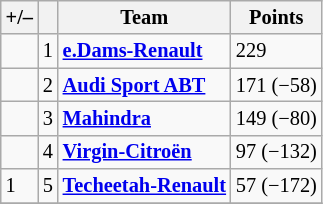<table class="wikitable" style="font-size: 85%">
<tr>
<th scope="col">+/–</th>
<th scope="col"></th>
<th scope="col">Team</th>
<th scope="col">Points</th>
</tr>
<tr>
<td align="left"></td>
<td align="center">1</td>
<td> <strong><a href='#'>e.Dams-Renault</a></strong></td>
<td align="left">229</td>
</tr>
<tr>
<td align="left"></td>
<td align="center">2</td>
<td> <strong><a href='#'>Audi Sport ABT</a></strong></td>
<td align="left">171 (−58)</td>
</tr>
<tr>
<td align="left"></td>
<td align="center">3</td>
<td> <strong><a href='#'>Mahindra</a></strong></td>
<td align="left">149 (−80)</td>
</tr>
<tr>
<td align="left"></td>
<td align="center">4</td>
<td> <strong><a href='#'>Virgin-Citroën</a></strong></td>
<td align="left">97 (−132)</td>
</tr>
<tr>
<td align="left"> 1</td>
<td align="center">5</td>
<td> <strong><a href='#'>Techeetah-Renault</a></strong></td>
<td align="left">57 (−172)</td>
</tr>
<tr>
</tr>
</table>
